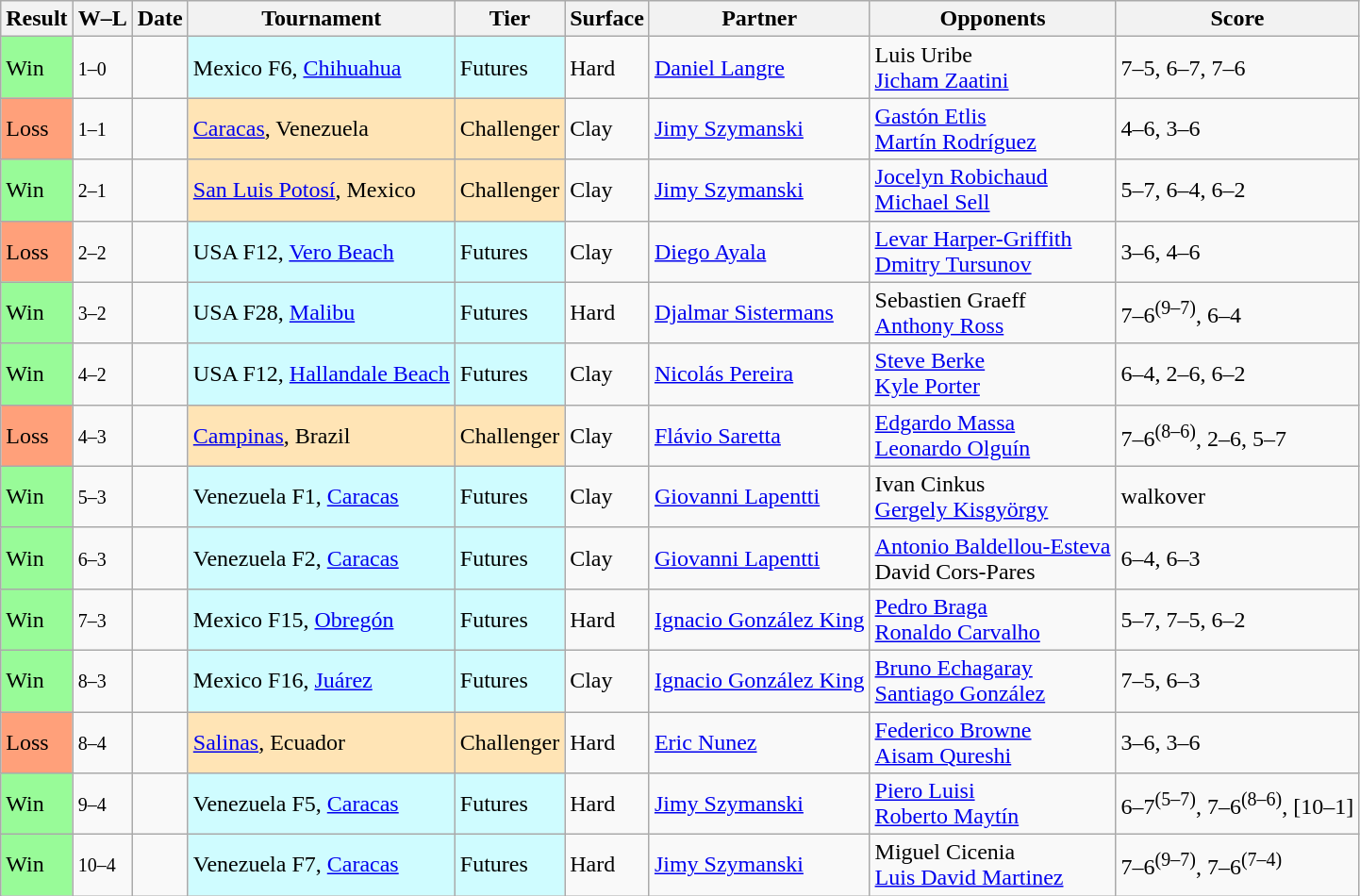<table class="sortable wikitable">
<tr>
<th>Result</th>
<th class="unsortable">W–L</th>
<th>Date</th>
<th>Tournament</th>
<th>Tier</th>
<th>Surface</th>
<th>Partner</th>
<th>Opponents</th>
<th class="unsortable">Score</th>
</tr>
<tr>
<td style="background:#98fb98;">Win</td>
<td><small>1–0</small></td>
<td></td>
<td style="background:#cffcff;">Mexico F6, <a href='#'>Chihuahua</a></td>
<td style="background:#cffcff;">Futures</td>
<td>Hard</td>
<td> <a href='#'>Daniel Langre</a></td>
<td> Luis Uribe <br>  <a href='#'>Jicham Zaatini</a></td>
<td>7–5, 6–7, 7–6</td>
</tr>
<tr>
<td style="background:#ffa07a;">Loss</td>
<td><small>1–1</small></td>
<td></td>
<td style="background:moccasin;"><a href='#'>Caracas</a>, Venezuela</td>
<td style="background:moccasin;">Challenger</td>
<td>Clay</td>
<td> <a href='#'>Jimy Szymanski</a></td>
<td> <a href='#'>Gastón Etlis</a> <br>  <a href='#'>Martín Rodríguez</a></td>
<td>4–6, 3–6</td>
</tr>
<tr>
<td style="background:#98fb98;">Win</td>
<td><small>2–1</small></td>
<td></td>
<td style="background:moccasin;"><a href='#'>San Luis Potosí</a>, Mexico</td>
<td style="background:moccasin;">Challenger</td>
<td>Clay</td>
<td> <a href='#'>Jimy Szymanski</a></td>
<td> <a href='#'>Jocelyn Robichaud</a> <br>  <a href='#'>Michael Sell</a></td>
<td>5–7, 6–4, 6–2</td>
</tr>
<tr>
<td style="background:#ffa07a;">Loss</td>
<td><small>2–2</small></td>
<td></td>
<td style="background:#cffcff;">USA F12, <a href='#'>Vero Beach</a></td>
<td style="background:#cffcff;">Futures</td>
<td>Clay</td>
<td> <a href='#'>Diego Ayala</a></td>
<td> <a href='#'>Levar Harper-Griffith</a> <br>  <a href='#'>Dmitry Tursunov</a></td>
<td>3–6, 4–6</td>
</tr>
<tr>
<td style="background:#98fb98;">Win</td>
<td><small>3–2</small></td>
<td></td>
<td style="background:#cffcff;">USA F28, <a href='#'>Malibu</a></td>
<td style="background:#cffcff;">Futures</td>
<td>Hard</td>
<td> <a href='#'>Djalmar Sistermans</a></td>
<td> Sebastien Graeff <br>  <a href='#'>Anthony Ross</a></td>
<td>7–6<sup>(9–7)</sup>, 6–4</td>
</tr>
<tr>
<td style="background:#98fb98;">Win</td>
<td><small>4–2</small></td>
<td></td>
<td style="background:#cffcff;">USA F12, <a href='#'>Hallandale Beach</a></td>
<td style="background:#cffcff;">Futures</td>
<td>Clay</td>
<td> <a href='#'>Nicolás Pereira</a></td>
<td> <a href='#'>Steve Berke</a> <br>  <a href='#'>Kyle Porter</a></td>
<td>6–4, 2–6, 6–2</td>
</tr>
<tr>
<td style="background:#ffa07a;">Loss</td>
<td><small>4–3</small></td>
<td></td>
<td style="background:moccasin;"><a href='#'>Campinas</a>, Brazil</td>
<td style="background:moccasin;">Challenger</td>
<td>Clay</td>
<td> <a href='#'>Flávio Saretta</a></td>
<td> <a href='#'>Edgardo Massa</a> <br>  <a href='#'>Leonardo Olguín</a></td>
<td>7–6<sup>(8–6)</sup>, 2–6, 5–7</td>
</tr>
<tr>
<td style="background:#98fb98;">Win</td>
<td><small>5–3</small></td>
<td></td>
<td style="background:#cffcff;">Venezuela F1, <a href='#'>Caracas</a></td>
<td style="background:#cffcff;">Futures</td>
<td>Clay</td>
<td> <a href='#'>Giovanni Lapentti</a></td>
<td> Ivan Cinkus <br>  <a href='#'>Gergely Kisgyörgy</a></td>
<td>walkover</td>
</tr>
<tr>
<td style="background:#98fb98;">Win</td>
<td><small>6–3</small></td>
<td></td>
<td style="background:#cffcff;">Venezuela F2, <a href='#'>Caracas</a></td>
<td style="background:#cffcff;">Futures</td>
<td>Clay</td>
<td> <a href='#'>Giovanni Lapentti</a></td>
<td> <a href='#'>Antonio Baldellou-Esteva</a> <br>  David Cors-Pares</td>
<td>6–4, 6–3</td>
</tr>
<tr>
<td style="background:#98fb98;">Win</td>
<td><small>7–3</small></td>
<td></td>
<td style="background:#cffcff;">Mexico F15, <a href='#'>Obregón</a></td>
<td style="background:#cffcff;">Futures</td>
<td>Hard</td>
<td> <a href='#'>Ignacio González King</a></td>
<td> <a href='#'>Pedro Braga</a> <br>  <a href='#'>Ronaldo Carvalho</a></td>
<td>5–7, 7–5, 6–2</td>
</tr>
<tr>
<td style="background:#98fb98;">Win</td>
<td><small>8–3</small></td>
<td></td>
<td style="background:#cffcff;">Mexico F16, <a href='#'>Juárez</a></td>
<td style="background:#cffcff;">Futures</td>
<td>Clay</td>
<td> <a href='#'>Ignacio González King</a></td>
<td> <a href='#'>Bruno Echagaray</a> <br>  <a href='#'>Santiago González</a></td>
<td>7–5, 6–3</td>
</tr>
<tr>
<td style="background:#ffa07a;">Loss</td>
<td><small>8–4</small></td>
<td></td>
<td style="background:moccasin;"><a href='#'>Salinas</a>, Ecuador</td>
<td style="background:moccasin;">Challenger</td>
<td>Hard</td>
<td> <a href='#'>Eric Nunez</a></td>
<td> <a href='#'>Federico Browne</a> <br>  <a href='#'>Aisam Qureshi</a></td>
<td>3–6, 3–6</td>
</tr>
<tr>
<td style="background:#98fb98;">Win</td>
<td><small>9–4</small></td>
<td></td>
<td style="background:#cffcff;">Venezuela F5, <a href='#'>Caracas</a></td>
<td style="background:#cffcff;">Futures</td>
<td>Hard</td>
<td> <a href='#'>Jimy Szymanski</a></td>
<td> <a href='#'>Piero Luisi</a> <br>  <a href='#'>Roberto Maytín</a></td>
<td>6–7<sup>(5–7)</sup>, 7–6<sup>(8–6)</sup>, [10–1]</td>
</tr>
<tr>
<td style="background:#98fb98;">Win</td>
<td><small>10–4</small></td>
<td></td>
<td style="background:#cffcff;">Venezuela F7, <a href='#'>Caracas</a></td>
<td style="background:#cffcff;">Futures</td>
<td>Hard</td>
<td> <a href='#'>Jimy Szymanski</a></td>
<td> Miguel Cicenia <br>  <a href='#'>Luis David Martinez</a></td>
<td>7–6<sup>(9–7)</sup>, 7–6<sup>(7–4)</sup></td>
</tr>
</table>
